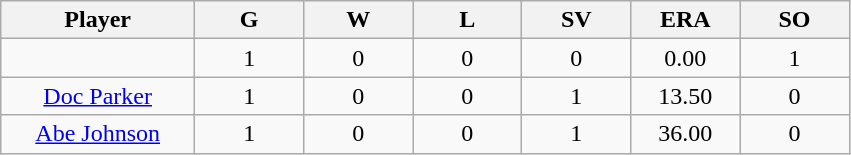<table class="wikitable sortable">
<tr>
<th bgcolor="#DDDDFF" width="16%">Player</th>
<th bgcolor="#DDDDFF" width="9%">G</th>
<th bgcolor="#DDDDFF" width="9%">W</th>
<th bgcolor="#DDDDFF" width="9%">L</th>
<th bgcolor="#DDDDFF" width="9%">SV</th>
<th bgcolor="#DDDDFF" width="9%">ERA</th>
<th bgcolor="#DDDDFF" width="9%">SO</th>
</tr>
<tr align="center">
<td></td>
<td>1</td>
<td>0</td>
<td>0</td>
<td>0</td>
<td>0.00</td>
<td>1</td>
</tr>
<tr align="center">
<td><a href='#'>Doc Parker</a></td>
<td>1</td>
<td>0</td>
<td>0</td>
<td>1</td>
<td>13.50</td>
<td>0</td>
</tr>
<tr align=center>
<td><a href='#'>Abe Johnson</a></td>
<td>1</td>
<td>0</td>
<td>0</td>
<td>1</td>
<td>36.00</td>
<td>0</td>
</tr>
</table>
